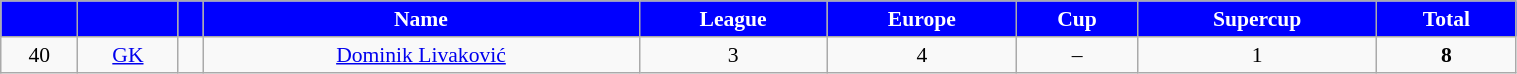<table class="wikitable" style="text-align:center; font-size:90%; width:80%;">
<tr>
<th style="background:#0000ff; color:white; text-align:center;"></th>
<th style="background:#0000ff; color:white; text-align:center;"></th>
<th style="background:#0000ff; color:white; text-align:center;"></th>
<th style="background:#0000ff; color:white; text-align:center;">Name</th>
<th style="background:#0000ff; color:white; text-align:center;">League</th>
<th style="background:#0000ff; color:white; text-align:center;">Europe</th>
<th style="background:#0000ff; color:white; text-align:center;">Cup</th>
<th style="background:#0000ff; color:white; text-align:center;">Supercup</th>
<th style="background:#0000ff; color:white; text-align:center;">Total</th>
</tr>
<tr>
<td>40</td>
<td><a href='#'>GK</a></td>
<td></td>
<td><a href='#'>Dominik Livaković</a></td>
<td>3</td>
<td>4</td>
<td>–</td>
<td>1</td>
<td><strong>8</strong></td>
</tr>
</table>
